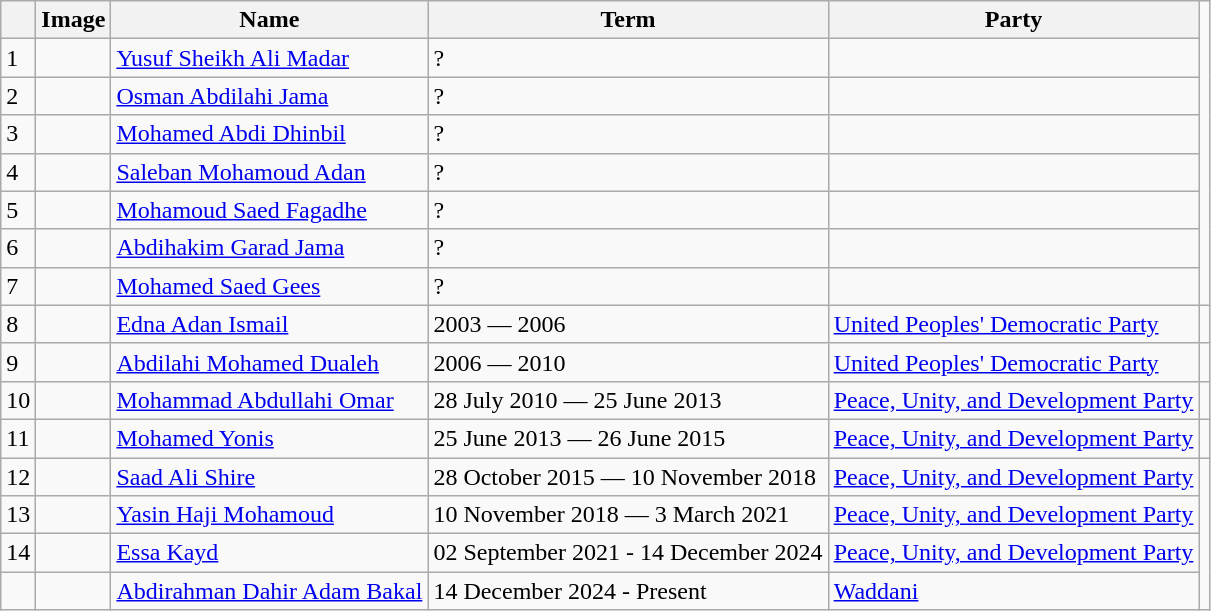<table class="wikitable">
<tr>
<th></th>
<th>Image</th>
<th>Name</th>
<th>Term</th>
<th>Party</th>
</tr>
<tr>
<td>1</td>
<td></td>
<td><a href='#'>Yusuf Sheikh Ali Madar</a></td>
<td>?</td>
<td></td>
</tr>
<tr>
<td>2</td>
<td></td>
<td><a href='#'>Osman Abdilahi Jama</a></td>
<td>?</td>
<td></td>
</tr>
<tr>
<td>3</td>
<td></td>
<td><a href='#'>Mohamed Abdi Dhinbil</a></td>
<td>?</td>
<td></td>
</tr>
<tr>
<td>4</td>
<td></td>
<td><a href='#'>Saleban Mohamoud Adan</a></td>
<td>?</td>
<td></td>
</tr>
<tr>
<td>5</td>
<td></td>
<td><a href='#'>Mohamoud Saed Fagadhe</a></td>
<td>?</td>
<td></td>
</tr>
<tr>
<td>6</td>
<td></td>
<td><a href='#'>Abdihakim Garad Jama</a></td>
<td>?</td>
<td></td>
</tr>
<tr>
<td>7</td>
<td></td>
<td><a href='#'>Mohamed Saed Gees</a></td>
<td>?</td>
<td></td>
</tr>
<tr>
<td>8</td>
<td></td>
<td><a href='#'>Edna Adan Ismail</a></td>
<td>2003 — 2006</td>
<td><a href='#'>United Peoples' Democratic Party</a></td>
<td></td>
</tr>
<tr>
<td>9</td>
<td></td>
<td><a href='#'>Abdilahi Mohamed Dualeh</a></td>
<td>2006 — 2010</td>
<td><a href='#'>United Peoples' Democratic Party</a></td>
<td></td>
</tr>
<tr>
<td>10</td>
<td></td>
<td><a href='#'>Mohammad Abdullahi Omar</a></td>
<td>28 July 2010 — 25 June 2013</td>
<td><a href='#'>Peace, Unity, and Development Party</a></td>
<td></td>
</tr>
<tr>
<td>11</td>
<td></td>
<td><a href='#'>Mohamed Yonis</a></td>
<td>25 June 2013 — 26 June 2015</td>
<td><a href='#'>Peace, Unity, and Development Party</a></td>
<td></td>
</tr>
<tr>
<td>12</td>
<td></td>
<td><a href='#'>Saad Ali Shire</a></td>
<td>28 October 2015 — 10 November 2018</td>
<td><a href='#'>Peace, Unity, and Development Party</a></td>
</tr>
<tr>
<td>13</td>
<td></td>
<td><a href='#'>Yasin Haji Mohamoud</a></td>
<td>10 November 2018 — 3 March 2021</td>
<td><a href='#'>Peace, Unity, and Development Party</a></td>
</tr>
<tr>
<td>14</td>
<td></td>
<td><a href='#'>Essa Kayd</a></td>
<td>02 September 2021 - 14 December 2024</td>
<td><a href='#'>Peace, Unity, and Development Party</a></td>
</tr>
<tr>
<td></td>
<td></td>
<td><a href='#'>Abdirahman Dahir Adam Bakal</a></td>
<td>14 December 2024 - Present</td>
<td><a href='#'>Waddani</a></td>
</tr>
</table>
